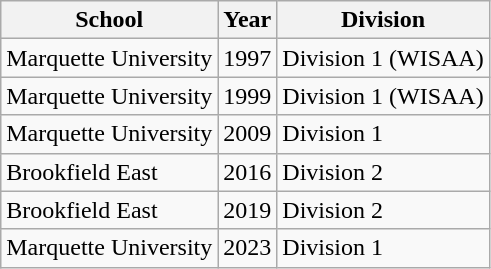<table class="wikitable">
<tr>
<th>School</th>
<th>Year</th>
<th>Division</th>
</tr>
<tr>
<td>Marquette University</td>
<td>1997</td>
<td>Division 1 (WISAA)</td>
</tr>
<tr>
<td>Marquette University</td>
<td>1999</td>
<td>Division 1 (WISAA)</td>
</tr>
<tr>
<td>Marquette University</td>
<td>2009</td>
<td>Division 1</td>
</tr>
<tr>
<td>Brookfield East</td>
<td>2016</td>
<td>Division 2</td>
</tr>
<tr>
<td>Brookfield East</td>
<td>2019</td>
<td>Division 2</td>
</tr>
<tr>
<td>Marquette University</td>
<td>2023</td>
<td>Division 1</td>
</tr>
</table>
